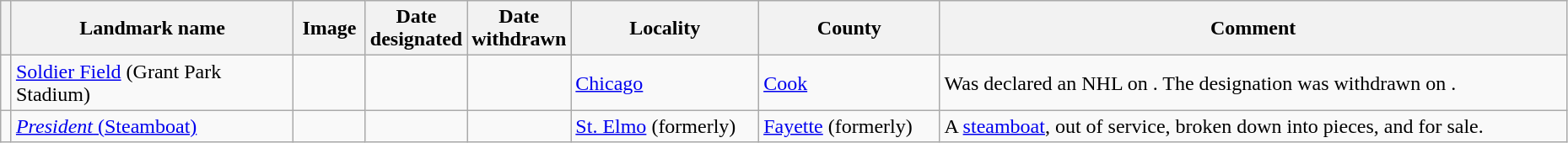<table class="wikitable sortable" style="width:98%">
<tr>
<th scope="col"></th>
<th scope="col"  width="18%">Landmark name</th>
<th scope="col" class="unsortable">Image</th>
<th scope="col" date width="4%">Date designated</th>
<th scope="col" date width="4%">Date withdrawn</th>
<th scope="col" width="12%">Locality</th>
<th scope="col">County</th>
<th scope="col" class="unsortable">Comment</th>
</tr>
<tr>
<td></td>
<td><a href='#'>Soldier Field</a> (Grant Park Stadium)</td>
<td></td>
<td></td>
<td></td>
<td><a href='#'>Chicago</a></td>
<td><a href='#'>Cook</a></td>
<td>Was declared an NHL on .  The designation was withdrawn on .</td>
</tr>
<tr>
<td></td>
<td><a href='#'><em>President</em> (Steamboat)</a></td>
<td></td>
<td></td>
<td></td>
<td><a href='#'>St. Elmo</a> (formerly)</td>
<td><a href='#'>Fayette</a> (formerly)</td>
<td>A <a href='#'>steamboat</a>, out of service, broken down into pieces, and for sale.</td>
</tr>
</table>
